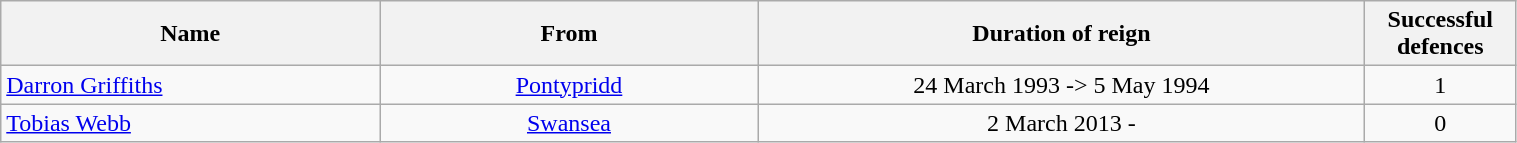<table class="wikitable" style="width:80%;">
<tr>
<th style="width:25%;">Name</th>
<th style="width:25%;">From</th>
<th style="width:40%;">Duration of reign</th>
<th style="width:10%;">Successful defences</th>
</tr>
<tr align=center>
<td align=left><a href='#'>Darron Griffiths</a></td>
<td><a href='#'>Pontypridd</a></td>
<td>24 March 1993 -> 5 May 1994</td>
<td>1</td>
</tr>
<tr align=center>
<td align=left><a href='#'>Tobias Webb</a></td>
<td><a href='#'>Swansea</a></td>
<td>2 March 2013 -</td>
<td>0</td>
</tr>
</table>
